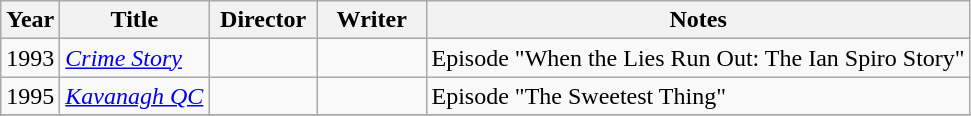<table class="wikitable">
<tr>
<th>Year</th>
<th>Title</th>
<th width="65">Director</th>
<th width="65">Writer</th>
<th>Notes</th>
</tr>
<tr>
<td>1993</td>
<td><em><a href='#'>Crime Story</a></em></td>
<td></td>
<td></td>
<td>Episode "When the Lies Run Out: The Ian Spiro Story"</td>
</tr>
<tr>
<td>1995</td>
<td><em><a href='#'>Kavanagh QC</a></em></td>
<td></td>
<td></td>
<td>Episode "The Sweetest Thing"</td>
</tr>
<tr>
</tr>
</table>
